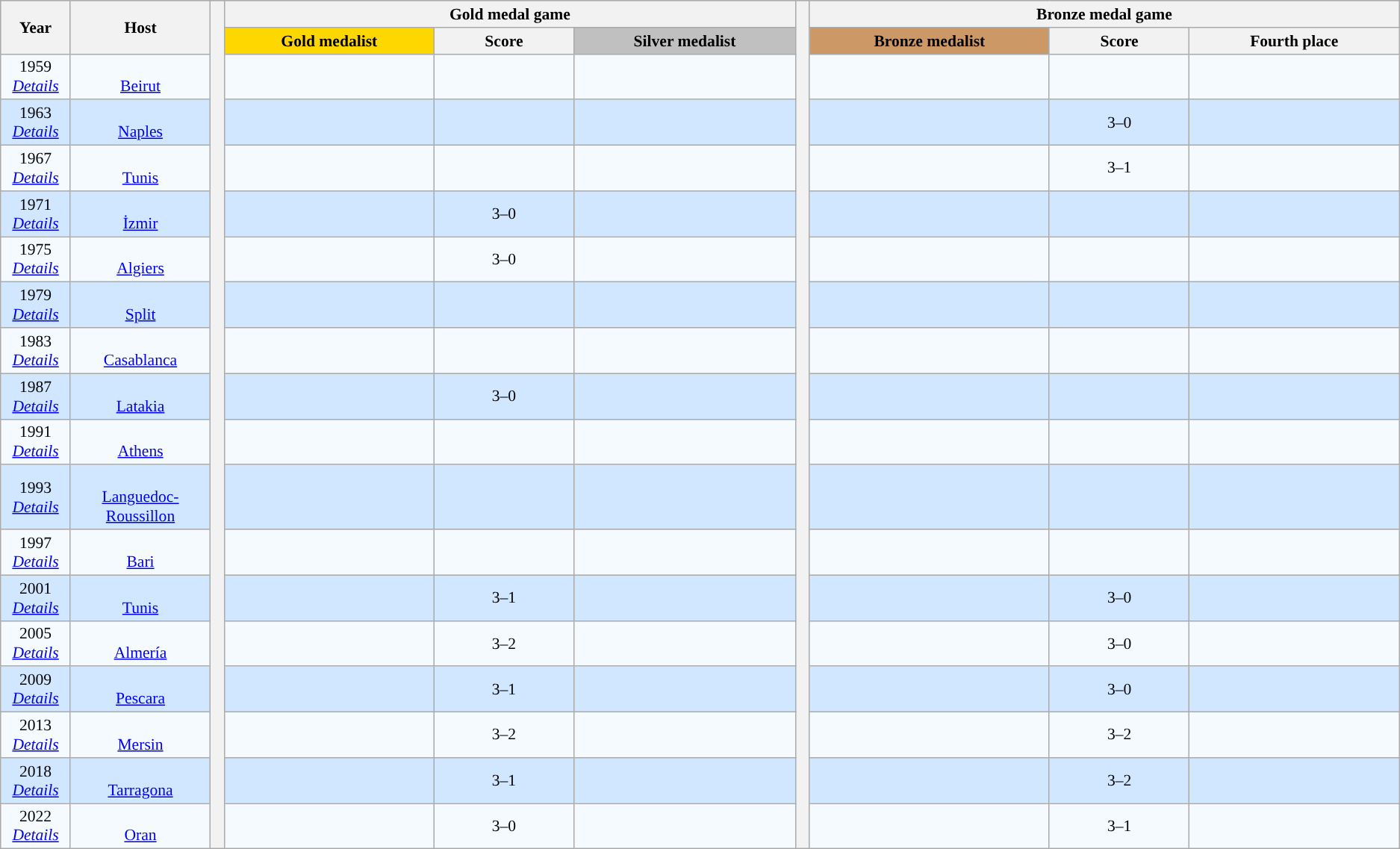<table class=wikitable style="text-align:center; font-size:90%;">
<tr bgcolor=#C1D8FF>
<th rowspan=2 width=5%>Year</th>
<th rowspan=2 width=10%>Host</th>
<th width=1% rowspan=19 bgcolor=ffffff></th>
<th colspan=3>Gold medal game</th>
<th width=1% rowspan=19 bgcolor=ffffff></th>
<th colspan=3>Bronze medal game</th>
</tr>
<tr bgcolor=#EFEFEF>
<th style="background:gold; width=15%"> Gold medalist</th>
<th width=10%>Score</th>
<th style="background:silver; width=15%"> Silver medalist</th>
<th style="background:#cc9966; width=15%"> Bronze medalist</th>
<th width=10%>Score</th>
<th width=15%>Fourth place</th>
</tr>
<tr bgcolor=#F5FAFF>
<td>1959<br><em><a href='#'>Details</a></em></td>
<td> <br><a href='#'>Beirut</a></td>
<td><strong></strong></td>
<td></td>
<td></td>
<td></td>
<td></td>
<td></td>
</tr>
<tr bgcolor=#D0E7FF>
<td>1963<br><em><a href='#'>Details</a></em></td>
<td> <br><a href='#'>Naples</a></td>
<td><strong></strong></td>
<td></td>
<td></td>
<td></td>
<td>3–0</td>
<td></td>
</tr>
<tr bgcolor=#F5FAFF>
<td>1967<br><em><a href='#'>Details</a></em></td>
<td> <br><a href='#'>Tunis</a></td>
<td><strong></strong></td>
<td></td>
<td></td>
<td></td>
<td>3–1</td>
<td></td>
</tr>
<tr bgcolor=#D0E7FF>
<td>1971<br><em><a href='#'>Details</a></em></td>
<td> <br><a href='#'>İzmir</a></td>
<td><strong></strong></td>
<td>3–0</td>
<td></td>
<td></td>
<td></td>
<td></td>
</tr>
<tr bgcolor=#F5FAFF>
<td>1975<br><em><a href='#'>Details</a></em></td>
<td> <br><a href='#'>Algiers</a></td>
<td><strong></strong></td>
<td>3–0</td>
<td></td>
<td></td>
<td></td>
<td></td>
</tr>
<tr bgcolor=#D0E7FF>
<td>1979<br><em><a href='#'>Details</a></em></td>
<td> <br><a href='#'>Split</a></td>
<td><strong></strong></td>
<td></td>
<td></td>
<td></td>
<td></td>
<td></td>
</tr>
<tr bgcolor=#F5FAFF>
<td>1983<br><em><a href='#'>Details</a></em></td>
<td> <br><a href='#'>Casablanca</a></td>
<td><strong></strong></td>
<td></td>
<td></td>
<td></td>
<td></td>
<td></td>
</tr>
<tr bgcolor=#D0E7FF>
<td>1987<br><em><a href='#'>Details</a></em></td>
<td> <br><a href='#'>Latakia</a></td>
<td><strong></strong></td>
<td>3–0</td>
<td></td>
<td></td>
<td></td>
<td></td>
</tr>
<tr bgcolor=#F5FAFF>
<td>1991<br><em><a href='#'>Details</a></em></td>
<td> <br><a href='#'>Athens</a></td>
<td><strong></strong></td>
<td></td>
<td></td>
<td></td>
<td></td>
<td></td>
</tr>
<tr bgcolor=#D0E7FF>
<td>1993<br><em><a href='#'>Details</a></em></td>
<td> <br><a href='#'>Languedoc-Roussillon</a></td>
<td><strong></strong></td>
<td></td>
<td></td>
<td></td>
<td></td>
<td></td>
</tr>
<tr bgcolor=#F5FAFF>
<td>1997<br><em><a href='#'>Details</a></em></td>
<td> <br><a href='#'>Bari</a></td>
<td><strong></strong></td>
<td></td>
<td></td>
<td></td>
<td></td>
<td></td>
</tr>
<tr bgcolor=#D0E7FF>
<td>2001<br><em><a href='#'>Details</a></em></td>
<td> <br><a href='#'>Tunis</a></td>
<td><strong></strong></td>
<td>3–1</td>
<td></td>
<td></td>
<td>3–0</td>
<td></td>
</tr>
<tr bgcolor=#F5FAFF>
<td>2005 <br> <em><a href='#'>Details</a></em></td>
<td> <br><a href='#'>Almería</a></td>
<td><strong></strong></td>
<td>3–2</td>
<td></td>
<td></td>
<td>3–0</td>
<td></td>
</tr>
<tr bgcolor=#D0E7FF>
<td>2009<br><em><a href='#'>Details</a></em></td>
<td> <br><a href='#'>Pescara</a></td>
<td><strong></strong></td>
<td>3–1</td>
<td></td>
<td></td>
<td>3–0</td>
<td></td>
</tr>
<tr bgcolor=#F5FAFF>
<td>2013<br><em><a href='#'>Details</a></em></td>
<td> <br><a href='#'>Mersin</a></td>
<td><strong></strong></td>
<td>3–2</td>
<td></td>
<td></td>
<td>3–2</td>
<td></td>
</tr>
<tr bgcolor=#D0E7FF>
<td>2018<br><em><a href='#'>Details</a></em></td>
<td> <br><a href='#'>Tarragona</a></td>
<td><strong></strong></td>
<td>3–1</td>
<td></td>
<td></td>
<td>3–2</td>
<td></td>
</tr>
<tr bgcolor=#F5FAFF>
<td>2022<br><em><a href='#'>Details</a></em></td>
<td> <br><a href='#'>Oran</a></td>
<td><strong></strong></td>
<td>3–0</td>
<td></td>
<td></td>
<td>3–1</td>
<td></td>
</tr>
</table>
